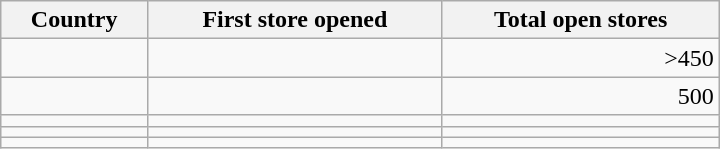<table class="wikitable sortable" width="480px">
<tr>
<th>Country</th>
<th>First store opened</th>
<th>Total open stores</th>
</tr>
<tr>
<td></td>
<td></td>
<td style="text-align:right;">>450</td>
</tr>
<tr>
<td></td>
<td></td>
<td style="text-align:right;">500</td>
</tr>
<tr>
<td></td>
<td></td>
<td style="text-align:right;"></td>
</tr>
<tr>
<td></td>
<td></td>
<td style="text-align:right;"></td>
</tr>
<tr>
<td></td>
<td></td>
<td style="text-align:right;"></td>
</tr>
</table>
